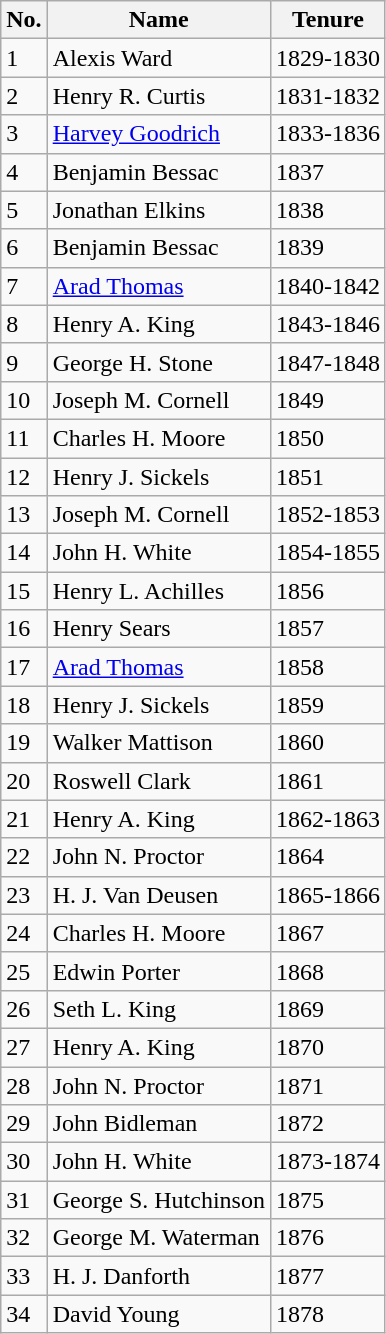<table class="wikitable">
<tr>
<th>No.</th>
<th>Name</th>
<th>Tenure</th>
</tr>
<tr>
<td>1</td>
<td>Alexis Ward</td>
<td>1829-1830</td>
</tr>
<tr>
<td>2</td>
<td>Henry R. Curtis</td>
<td>1831-1832</td>
</tr>
<tr>
<td>3</td>
<td><a href='#'>Harvey Goodrich</a></td>
<td>1833-1836</td>
</tr>
<tr>
<td>4</td>
<td>Benjamin Bessac</td>
<td>1837</td>
</tr>
<tr>
<td>5</td>
<td>Jonathan Elkins</td>
<td>1838</td>
</tr>
<tr>
<td>6</td>
<td>Benjamin Bessac</td>
<td>1839</td>
</tr>
<tr>
<td>7</td>
<td><a href='#'>Arad Thomas</a></td>
<td>1840-1842</td>
</tr>
<tr>
<td>8</td>
<td>Henry A. King</td>
<td>1843-1846</td>
</tr>
<tr>
<td>9</td>
<td>George H. Stone</td>
<td>1847-1848</td>
</tr>
<tr>
<td>10</td>
<td>Joseph M. Cornell</td>
<td>1849</td>
</tr>
<tr>
<td>11</td>
<td>Charles H. Moore</td>
<td>1850</td>
</tr>
<tr>
<td>12</td>
<td>Henry J. Sickels</td>
<td>1851</td>
</tr>
<tr>
<td>13</td>
<td>Joseph M. Cornell</td>
<td>1852-1853</td>
</tr>
<tr>
<td>14</td>
<td>John H. White</td>
<td>1854-1855</td>
</tr>
<tr>
<td>15</td>
<td>Henry L. Achilles</td>
<td>1856</td>
</tr>
<tr>
<td>16</td>
<td>Henry Sears</td>
<td>1857</td>
</tr>
<tr>
<td>17</td>
<td><a href='#'>Arad Thomas</a></td>
<td>1858</td>
</tr>
<tr>
<td>18</td>
<td>Henry J. Sickels</td>
<td>1859</td>
</tr>
<tr>
<td>19</td>
<td>Walker Mattison</td>
<td>1860</td>
</tr>
<tr>
<td>20</td>
<td>Roswell Clark</td>
<td>1861</td>
</tr>
<tr>
<td>21</td>
<td>Henry A. King</td>
<td>1862-1863</td>
</tr>
<tr>
<td>22</td>
<td>John N. Proctor</td>
<td>1864</td>
</tr>
<tr>
<td>23</td>
<td>H. J. Van Deusen</td>
<td>1865-1866</td>
</tr>
<tr>
<td>24</td>
<td>Charles H. Moore</td>
<td>1867</td>
</tr>
<tr>
<td>25</td>
<td>Edwin Porter</td>
<td>1868</td>
</tr>
<tr>
<td>26</td>
<td>Seth L. King</td>
<td>1869</td>
</tr>
<tr>
<td>27</td>
<td>Henry A. King</td>
<td>1870</td>
</tr>
<tr>
<td>28</td>
<td>John N. Proctor</td>
<td>1871</td>
</tr>
<tr>
<td>29</td>
<td>John Bidleman</td>
<td>1872</td>
</tr>
<tr>
<td>30</td>
<td>John H. White</td>
<td>1873-1874</td>
</tr>
<tr>
<td>31</td>
<td>George S. Hutchinson</td>
<td>1875</td>
</tr>
<tr>
<td>32</td>
<td>George M. Waterman</td>
<td>1876</td>
</tr>
<tr>
<td>33</td>
<td>H. J. Danforth</td>
<td>1877</td>
</tr>
<tr>
<td>34</td>
<td>David Young</td>
<td>1878</td>
</tr>
</table>
